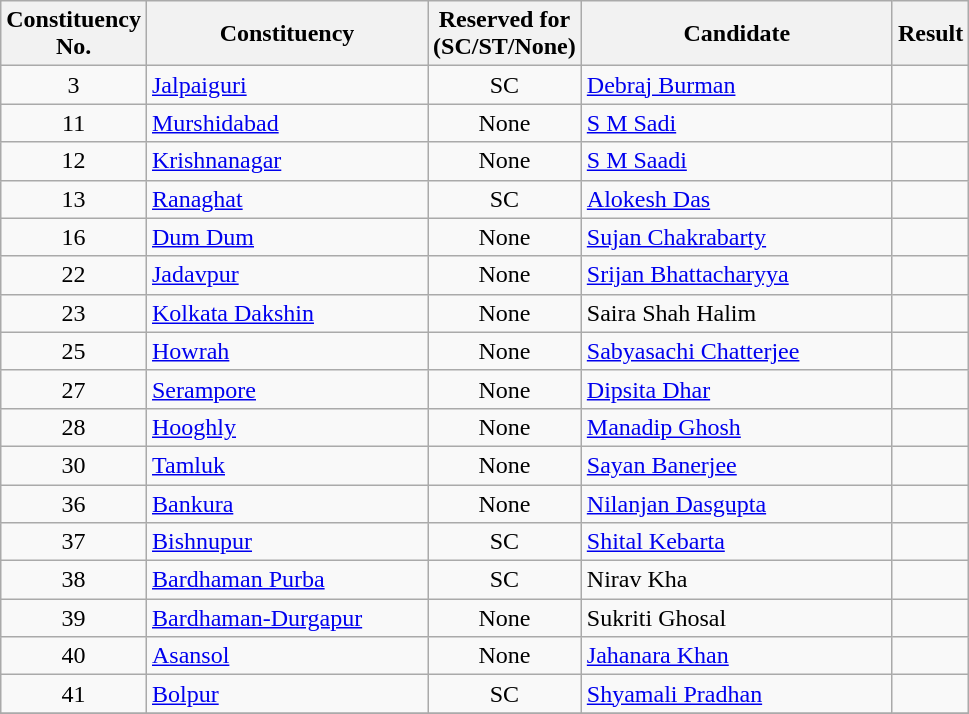<table class= "wikitable sortable">
<tr>
<th align="center">Constituency <br> No.</th>
<th style="width:180px;">Constituency</th>
<th align="center">Reserved for<br>(SC/ST/None)</th>
<th style="width:200px;">Candidate</th>
<th align="center">Result</th>
</tr>
<tr>
<td style="text-align:center;">3</td>
<td><a href='#'>Jalpaiguri</a></td>
<td style="text-align:center;">SC</td>
<td><a href='#'>Debraj Burman</a></td>
<td></td>
</tr>
<tr>
<td style="text-align:center;">11</td>
<td><a href='#'>Murshidabad</a></td>
<td style="text-align:center;">None</td>
<td><a href='#'>S M Sadi</a></td>
<td></td>
</tr>
<tr>
<td style="text-align:center;">12</td>
<td><a href='#'>Krishnanagar</a></td>
<td style="text-align:center;">None</td>
<td><a href='#'>S M Saadi</a></td>
<td></td>
</tr>
<tr>
<td style="text-align:center;">13</td>
<td><a href='#'>Ranaghat</a></td>
<td style="text-align:center;">SC</td>
<td><a href='#'>Alokesh Das</a></td>
<td></td>
</tr>
<tr>
<td style="text-align:center;">16</td>
<td><a href='#'>Dum Dum</a></td>
<td style="text-align:center;">None</td>
<td><a href='#'>Sujan Chakrabarty</a></td>
<td></td>
</tr>
<tr>
<td style="text-align:center;">22</td>
<td><a href='#'>Jadavpur</a></td>
<td style="text-align:center;">None</td>
<td><a href='#'>Srijan Bhattacharyya</a></td>
<td></td>
</tr>
<tr>
<td style="text-align:center;">23</td>
<td><a href='#'>Kolkata Dakshin</a></td>
<td style="text-align:center;">None</td>
<td>Saira Shah Halim</td>
<td></td>
</tr>
<tr>
<td style="text-align:center;">25</td>
<td><a href='#'>Howrah</a></td>
<td style="text-align:center;">None</td>
<td><a href='#'>Sabyasachi Chatterjee</a></td>
<td></td>
</tr>
<tr>
<td style="text-align:center;">27</td>
<td><a href='#'>Serampore</a></td>
<td style="text-align:center;">None</td>
<td><a href='#'>Dipsita Dhar</a></td>
<td></td>
</tr>
<tr>
<td style="text-align:center;">28</td>
<td><a href='#'>Hooghly</a></td>
<td style="text-align:center;">None</td>
<td><a href='#'>Manadip Ghosh</a></td>
<td></td>
</tr>
<tr>
<td style="text-align:center;">30</td>
<td><a href='#'>Tamluk</a></td>
<td style="text-align:center;">None</td>
<td><a href='#'>Sayan Banerjee</a></td>
<td></td>
</tr>
<tr>
<td style="text-align:center;">36</td>
<td><a href='#'>Bankura</a></td>
<td style="text-align:center;">None</td>
<td><a href='#'>Nilanjan Dasgupta</a></td>
<td></td>
</tr>
<tr>
<td style="text-align:center;">37</td>
<td><a href='#'>Bishnupur</a></td>
<td style="text-align:center;">SC</td>
<td><a href='#'>Shital Kebarta</a></td>
<td></td>
</tr>
<tr>
<td style="text-align:center;">38</td>
<td><a href='#'>Bardhaman Purba</a></td>
<td style="text-align:center;">SC</td>
<td>Nirav Kha</td>
<td></td>
</tr>
<tr>
<td style="text-align:center;">39</td>
<td><a href='#'>Bardhaman-Durgapur</a></td>
<td style="text-align:center;">None</td>
<td>Sukriti Ghosal</td>
<td></td>
</tr>
<tr>
<td style="text-align:center;">40</td>
<td><a href='#'>Asansol</a></td>
<td style="text-align:center;">None</td>
<td><a href='#'>Jahanara Khan</a></td>
<td></td>
</tr>
<tr>
<td style="text-align:center;">41</td>
<td><a href='#'>Bolpur</a></td>
<td style="text-align:center;">SC</td>
<td><a href='#'>Shyamali Pradhan</a></td>
<td></td>
</tr>
<tr>
</tr>
</table>
